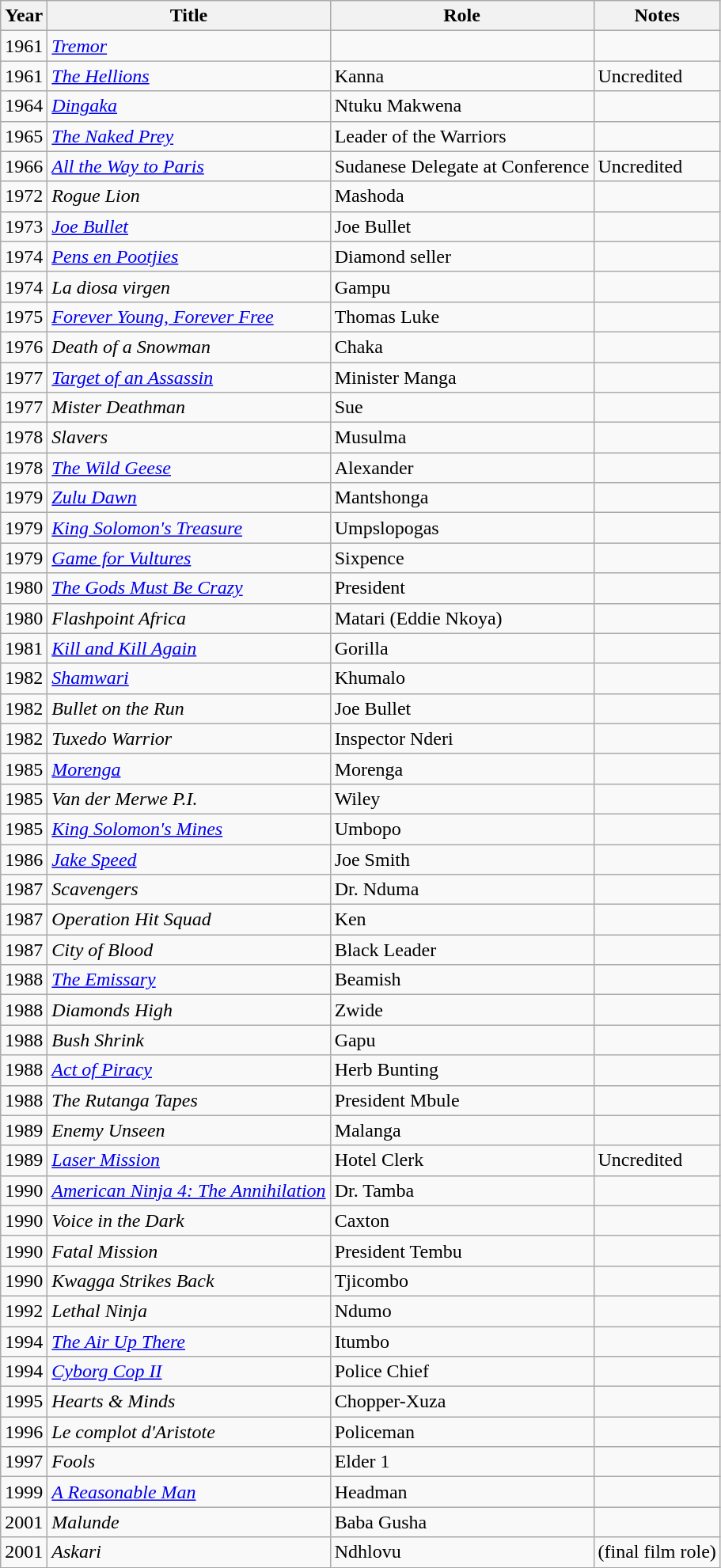<table class="wikitable">
<tr>
<th>Year</th>
<th>Title</th>
<th>Role</th>
<th>Notes</th>
</tr>
<tr>
<td>1961</td>
<td><em><a href='#'>Tremor</a></em></td>
<td></td>
<td></td>
</tr>
<tr>
<td>1961</td>
<td><em><a href='#'>The Hellions</a></em></td>
<td>Kanna</td>
<td>Uncredited</td>
</tr>
<tr>
<td>1964</td>
<td><em><a href='#'>Dingaka</a></em></td>
<td>Ntuku Makwena</td>
<td></td>
</tr>
<tr>
<td>1965</td>
<td><em><a href='#'>The Naked Prey</a></em></td>
<td>Leader of the Warriors</td>
<td></td>
</tr>
<tr>
<td>1966</td>
<td><em><a href='#'>All the Way to Paris</a></em></td>
<td>Sudanese Delegate at Conference</td>
<td>Uncredited</td>
</tr>
<tr>
<td>1972</td>
<td><em>Rogue Lion</em></td>
<td>Mashoda</td>
<td></td>
</tr>
<tr>
<td>1973</td>
<td><em><a href='#'>Joe Bullet</a></em></td>
<td>Joe Bullet</td>
<td></td>
</tr>
<tr>
<td>1974</td>
<td><em><a href='#'>Pens en Pootjies</a></em></td>
<td>Diamond seller</td>
<td></td>
</tr>
<tr>
<td>1974</td>
<td><em>La diosa virgen</em></td>
<td>Gampu</td>
<td></td>
</tr>
<tr>
<td>1975</td>
<td><em><a href='#'>Forever Young, Forever Free</a></em></td>
<td>Thomas Luke</td>
<td></td>
</tr>
<tr>
<td>1976</td>
<td><em>Death of a Snowman</em></td>
<td>Chaka</td>
<td></td>
</tr>
<tr>
<td>1977</td>
<td><em><a href='#'>Target of an Assassin</a></em></td>
<td>Minister Manga</td>
<td></td>
</tr>
<tr>
<td>1977</td>
<td><em>Mister Deathman</em></td>
<td>Sue</td>
<td></td>
</tr>
<tr>
<td>1978</td>
<td><em>Slavers</em></td>
<td>Musulma</td>
<td></td>
</tr>
<tr>
<td>1978</td>
<td><em><a href='#'>The Wild Geese</a></em></td>
<td>Alexander</td>
<td></td>
</tr>
<tr>
<td>1979</td>
<td><em><a href='#'>Zulu Dawn</a></em></td>
<td>Mantshonga</td>
<td></td>
</tr>
<tr>
<td>1979</td>
<td><em><a href='#'>King Solomon's Treasure</a></em></td>
<td>Umpslopogas</td>
<td></td>
</tr>
<tr>
<td>1979</td>
<td><em><a href='#'>Game for Vultures</a></em></td>
<td>Sixpence</td>
<td></td>
</tr>
<tr>
<td>1980</td>
<td><em><a href='#'>The Gods Must Be Crazy</a></em></td>
<td>President</td>
<td></td>
</tr>
<tr>
<td>1980</td>
<td><em>Flashpoint Africa</em></td>
<td>Matari (Eddie Nkoya)</td>
<td></td>
</tr>
<tr>
<td>1981</td>
<td><em><a href='#'>Kill and Kill Again</a></em></td>
<td>Gorilla</td>
<td></td>
</tr>
<tr>
<td>1982</td>
<td><em><a href='#'>Shamwari</a></em></td>
<td>Khumalo</td>
<td></td>
</tr>
<tr>
<td>1982</td>
<td><em>Bullet on the Run</em></td>
<td>Joe Bullet</td>
<td></td>
</tr>
<tr>
<td>1982</td>
<td><em>Tuxedo Warrior</em></td>
<td>Inspector Nderi</td>
<td></td>
</tr>
<tr>
<td>1985</td>
<td><em><a href='#'>Morenga</a></em></td>
<td>Morenga</td>
<td></td>
</tr>
<tr>
<td>1985</td>
<td><em>Van der Merwe P.I.</em></td>
<td>Wiley</td>
<td></td>
</tr>
<tr>
<td>1985</td>
<td><em><a href='#'>King Solomon's Mines</a></em></td>
<td>Umbopo</td>
<td></td>
</tr>
<tr>
<td>1986</td>
<td><em><a href='#'>Jake Speed</a></em></td>
<td>Joe Smith</td>
<td></td>
</tr>
<tr>
<td>1987</td>
<td><em>Scavengers</em></td>
<td>Dr. Nduma</td>
<td></td>
</tr>
<tr>
<td>1987</td>
<td><em>Operation Hit Squad</em></td>
<td>Ken</td>
<td></td>
</tr>
<tr>
<td>1987</td>
<td><em>City of Blood</em></td>
<td>Black Leader</td>
<td></td>
</tr>
<tr>
<td>1988</td>
<td><em><a href='#'>The Emissary</a></em></td>
<td>Beamish</td>
<td></td>
</tr>
<tr>
<td>1988</td>
<td><em>Diamonds High</em></td>
<td>Zwide</td>
<td></td>
</tr>
<tr>
<td>1988</td>
<td><em>Bush Shrink</em></td>
<td>Gapu</td>
<td></td>
</tr>
<tr>
<td>1988</td>
<td><em><a href='#'>Act of Piracy</a></em></td>
<td>Herb Bunting</td>
<td></td>
</tr>
<tr>
<td>1988</td>
<td><em>The Rutanga Tapes</em></td>
<td>President Mbule</td>
<td></td>
</tr>
<tr>
<td>1989</td>
<td><em>Enemy Unseen</em></td>
<td>Malanga</td>
<td></td>
</tr>
<tr>
<td>1989</td>
<td><em><a href='#'>Laser Mission</a></em></td>
<td>Hotel Clerk</td>
<td>Uncredited</td>
</tr>
<tr>
<td>1990</td>
<td><em><a href='#'>American Ninja 4: The Annihilation</a></em></td>
<td>Dr. Tamba</td>
<td></td>
</tr>
<tr>
<td>1990</td>
<td><em>Voice in the Dark</em></td>
<td>Caxton</td>
<td></td>
</tr>
<tr>
<td>1990</td>
<td><em>Fatal Mission</em></td>
<td>President Tembu</td>
<td></td>
</tr>
<tr>
<td>1990</td>
<td><em>Kwagga Strikes Back</em></td>
<td>Tjicombo</td>
<td></td>
</tr>
<tr>
<td>1992</td>
<td><em>Lethal Ninja</em></td>
<td>Ndumo</td>
<td></td>
</tr>
<tr>
<td>1994</td>
<td><em><a href='#'>The Air Up There</a></em></td>
<td>Itumbo</td>
<td></td>
</tr>
<tr>
<td>1994</td>
<td><em><a href='#'>Cyborg Cop II</a></em></td>
<td>Police Chief</td>
<td></td>
</tr>
<tr>
<td>1995</td>
<td><em>Hearts & Minds</em></td>
<td>Chopper-Xuza</td>
<td></td>
</tr>
<tr>
<td>1996</td>
<td><em>Le complot d'Aristote</em></td>
<td>Policeman</td>
<td></td>
</tr>
<tr>
<td>1997</td>
<td><em>Fools</em></td>
<td>Elder 1</td>
<td></td>
</tr>
<tr>
<td>1999</td>
<td><em><a href='#'>A Reasonable Man</a></em></td>
<td>Headman</td>
<td></td>
</tr>
<tr>
<td>2001</td>
<td><em>Malunde</em></td>
<td>Baba Gusha</td>
<td></td>
</tr>
<tr>
<td>2001</td>
<td><em>Askari</em></td>
<td>Ndhlovu</td>
<td>(final film role)</td>
</tr>
</table>
